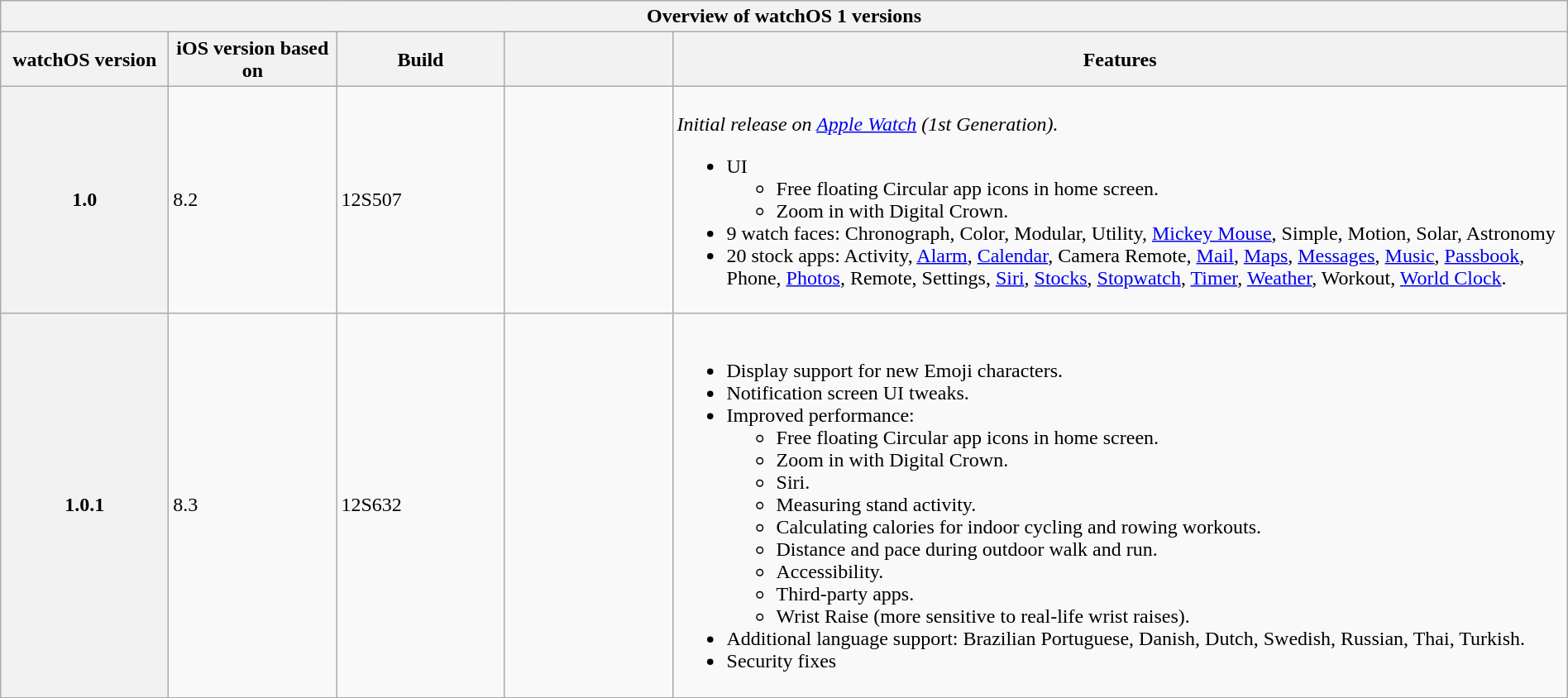<table class="wikitable mw-collapsible mw-collapsed" style="width:100%;">
<tr>
<th colspan="5">Overview of watchOS 1 versions</th>
</tr>
<tr>
<th style="width:8em;">watchOS version</th>
<th style="width:8em;">iOS version based on</th>
<th style="width:8em;">Build</th>
<th style="width:8em;"></th>
<th>Features</th>
</tr>
<tr>
<th>1.0</th>
<td>8.2</td>
<td>12S507</td>
<td></td>
<td><br><em>Initial release on <a href='#'>Apple Watch</a> (1st Generation).</em><ul><li>UI<ul><li>Free floating Circular app icons in home screen.</li><li>Zoom in with Digital Crown.</li></ul></li><li>9 watch faces: Chronograph, Color, Modular, Utility, <a href='#'>Mickey Mouse</a>, Simple, Motion, Solar, Astronomy</li><li>20 stock apps: Activity, <a href='#'>Alarm</a>, <a href='#'>Calendar</a>, Camera Remote, <a href='#'>Mail</a>, <a href='#'>Maps</a>, <a href='#'>Messages</a>, <a href='#'>Music</a>, <a href='#'>Passbook</a>, Phone, <a href='#'>Photos</a>, Remote, Settings, <a href='#'>Siri</a>, <a href='#'>Stocks</a>, <a href='#'>Stopwatch</a>, <a href='#'>Timer</a>, <a href='#'>Weather</a>, Workout, <a href='#'>World Clock</a>.</li></ul></td>
</tr>
<tr>
<th>1.0.1</th>
<td>8.3</td>
<td>12S632</td>
<td></td>
<td><br><ul><li>Display support for new Emoji characters.</li><li>Notification screen UI tweaks.</li><li>Improved performance:<ul><li>Free floating Circular app icons in home screen.</li><li>Zoom in with Digital Crown.</li><li>Siri.</li><li>Measuring stand activity.</li><li>Calculating calories for indoor cycling and rowing workouts.</li><li>Distance and pace during outdoor walk and run.</li><li>Accessibility.</li><li>Third-party apps.</li><li>Wrist Raise (more sensitive to real-life wrist raises).</li></ul></li><li>Additional language support: Brazilian Portuguese, Danish, Dutch, Swedish, Russian, Thai, Turkish.</li><li>Security fixes</li></ul></td>
</tr>
<tr>
</tr>
</table>
